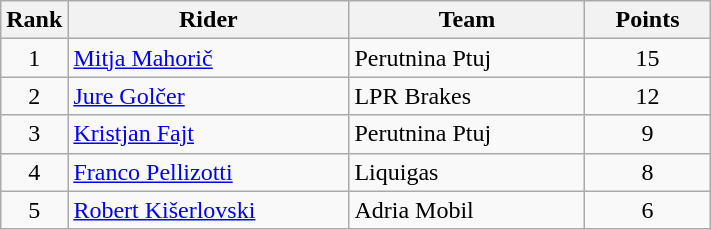<table class="wikitable">
<tr>
<th>Rank</th>
<th>Rider</th>
<th>Team</th>
<th>Points</th>
</tr>
<tr>
<td align=center>1</td>
<td width=180> <a href='#'>Mitja Mahorič</a> </td>
<td width=150>Perutnina Ptuj</td>
<td width=76 align=center>15</td>
</tr>
<tr>
<td align=center>2</td>
<td> <a href='#'>Jure Golčer</a> </td>
<td>LPR Brakes</td>
<td align=center>12</td>
</tr>
<tr>
<td align=center>3</td>
<td> <a href='#'>Kristjan Fajt</a></td>
<td>Perutnina Ptuj</td>
<td align=center>9</td>
</tr>
<tr>
<td align=center>4</td>
<td> <a href='#'>Franco Pellizotti</a></td>
<td>Liquigas</td>
<td align=center>8</td>
</tr>
<tr>
<td align=center>5</td>
<td> <a href='#'>Robert Kišerlovski</a></td>
<td>Adria Mobil</td>
<td align=center>6</td>
</tr>
</table>
